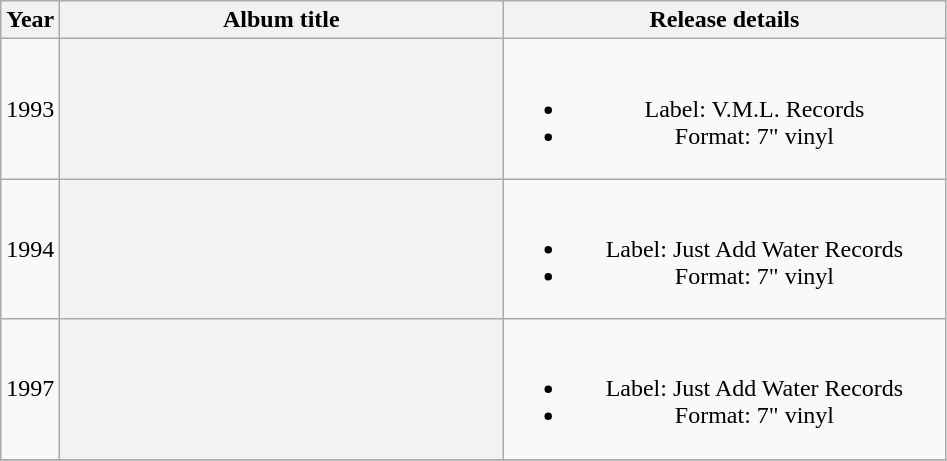<table class="wikitable plainrowheaders" style="text-align:center;">
<tr>
<th>Year</th>
<th scope="col" rowspan="1" style="width:18em;">Album title</th>
<th scope="col" rowspan="1" style="width:18em;">Release details</th>
</tr>
<tr>
<td>1993</td>
<th></th>
<td><br><ul><li>Label: V.M.L. Records</li><li>Format:  7" vinyl</li></ul></td>
</tr>
<tr>
<td>1994</td>
<th></th>
<td><br><ul><li>Label: Just Add Water Records</li><li>Format: 7" vinyl</li></ul></td>
</tr>
<tr>
<td>1997</td>
<th></th>
<td><br><ul><li>Label: Just Add Water Records</li><li>Format: 7" vinyl</li></ul></td>
</tr>
<tr>
</tr>
</table>
